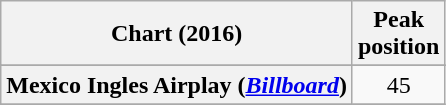<table class="wikitable plainrowheaders sortable" style="text-align:center;">
<tr>
<th scope="col">Chart (2016)</th>
<th scope="col">Peak<br>position</th>
</tr>
<tr>
</tr>
<tr>
</tr>
<tr>
<th scope="row">Mexico Ingles Airplay (<a href='#'><em>Billboard</em></a>)</th>
<td>45</td>
</tr>
<tr>
</tr>
</table>
